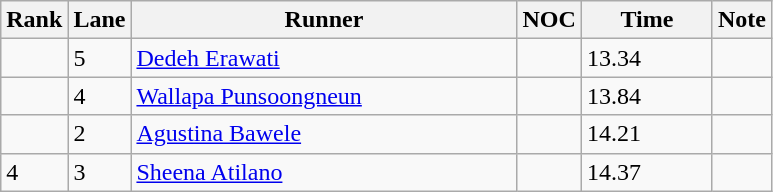<table class="wikitable sortable" style="text-align:Left">
<tr>
<th width=10>Rank</th>
<th width=10>Lane</th>
<th width=250>Runner</th>
<th width=10>NOC</th>
<th width=80>Time</th>
<th width=10>Note</th>
</tr>
<tr>
<td></td>
<td>5</td>
<td><a href='#'>Dedeh Erawati</a></td>
<td></td>
<td>13.34</td>
<td></td>
</tr>
<tr>
<td></td>
<td>4</td>
<td><a href='#'>Wallapa Punsoongneun</a></td>
<td></td>
<td>13.84</td>
<td></td>
</tr>
<tr>
<td></td>
<td>2</td>
<td><a href='#'>Agustina Bawele</a></td>
<td></td>
<td>14.21</td>
<td></td>
</tr>
<tr>
<td>4</td>
<td>3</td>
<td><a href='#'>Sheena Atilano</a></td>
<td></td>
<td>14.37</td>
<td></td>
</tr>
</table>
